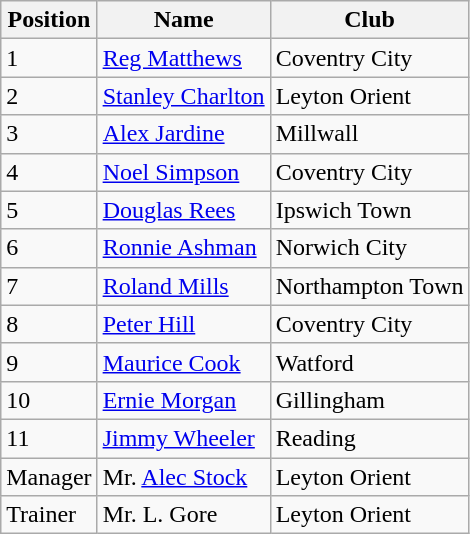<table class="wikitable" border="1">
<tr>
<th>Position</th>
<th>Name</th>
<th>Club</th>
</tr>
<tr>
<td>1</td>
<td><a href='#'>Reg Matthews</a></td>
<td>Coventry City</td>
</tr>
<tr>
<td>2</td>
<td><a href='#'>Stanley Charlton</a></td>
<td>Leyton Orient</td>
</tr>
<tr>
<td>3</td>
<td><a href='#'>Alex Jardine</a></td>
<td>Millwall</td>
</tr>
<tr>
<td>4</td>
<td><a href='#'>Noel Simpson</a></td>
<td>Coventry City</td>
</tr>
<tr>
<td>5</td>
<td><a href='#'>Douglas Rees</a></td>
<td>Ipswich Town</td>
</tr>
<tr>
<td>6</td>
<td><a href='#'>Ronnie Ashman</a></td>
<td>Norwich City</td>
</tr>
<tr>
<td>7</td>
<td><a href='#'>Roland Mills</a></td>
<td>Northampton Town</td>
</tr>
<tr>
<td>8</td>
<td><a href='#'>Peter Hill</a></td>
<td>Coventry City</td>
</tr>
<tr>
<td>9</td>
<td><a href='#'>Maurice Cook</a></td>
<td>Watford</td>
</tr>
<tr>
<td>10</td>
<td><a href='#'>Ernie Morgan</a></td>
<td>Gillingham</td>
</tr>
<tr>
<td>11</td>
<td><a href='#'>Jimmy Wheeler</a></td>
<td>Reading</td>
</tr>
<tr>
<td>Manager</td>
<td>Mr. <a href='#'>Alec Stock</a></td>
<td>Leyton Orient</td>
</tr>
<tr>
<td>Trainer</td>
<td>Mr. L. Gore</td>
<td>Leyton Orient</td>
</tr>
</table>
